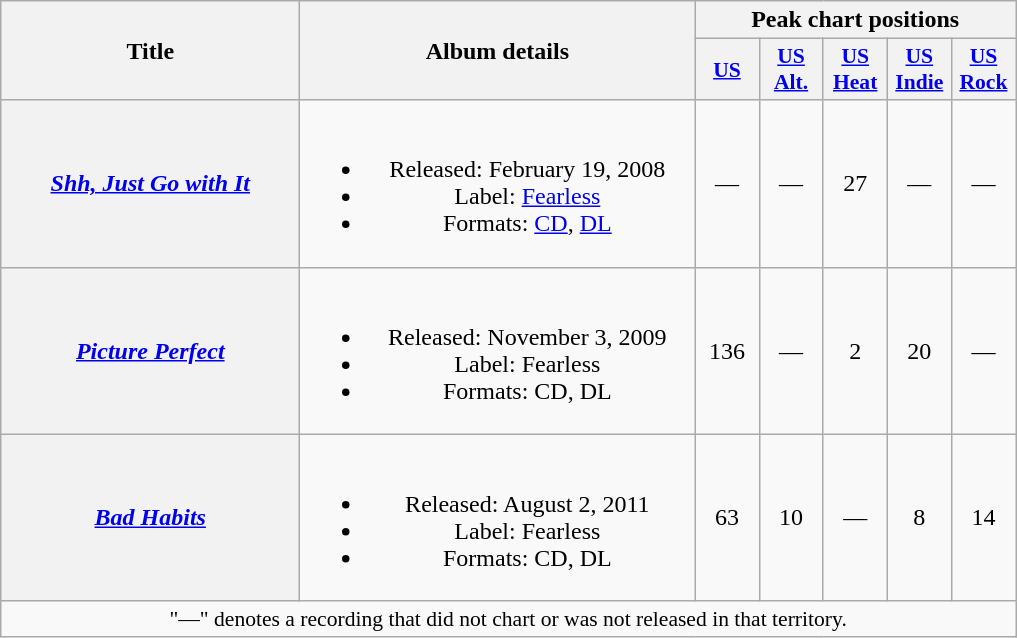<table class="wikitable plainrowheaders" style="text-align:center;">
<tr>
<th scope="col" rowspan="2" style="width:12em;">Title</th>
<th scope="col" rowspan="2" style="width:16em;">Album details</th>
<th scope="col" colspan="5">Peak chart positions</th>
</tr>
<tr>
<th scope="col" style="width:2.5em;font-size:90%;"><a href='#'>US</a><br></th>
<th scope="col" style="width:2.5em;font-size:90%;"><a href='#'>US Alt.</a><br></th>
<th scope="col" style="width:2.5em;font-size:90%;"><a href='#'>US Heat</a><br></th>
<th scope="col" style="width:2.5em;font-size:90%;"><a href='#'>US Indie</a><br></th>
<th scope="col" style="width:2.5em;font-size:90%;"><a href='#'>US Rock</a><br></th>
</tr>
<tr>
<th scope="row"><em><a href='#'>Shh, Just Go with It</a></em></th>
<td><br><ul><li>Released: February 19, 2008</li><li>Label: <a href='#'>Fearless</a></li><li>Formats: <a href='#'>CD</a>, <a href='#'>DL</a></li></ul></td>
<td>—</td>
<td>—</td>
<td>27</td>
<td>—</td>
<td>—</td>
</tr>
<tr>
<th scope="row"><em><a href='#'>Picture Perfect</a></em></th>
<td><br><ul><li>Released: November 3, 2009</li><li>Label: Fearless</li><li>Formats: CD, DL</li></ul></td>
<td>136</td>
<td>—</td>
<td>2</td>
<td>20</td>
<td>—</td>
</tr>
<tr>
<th scope="row"><em><a href='#'>Bad Habits</a></em></th>
<td><br><ul><li>Released: August 2, 2011</li><li>Label: Fearless</li><li>Formats: CD, DL</li></ul></td>
<td>63</td>
<td>10</td>
<td>—</td>
<td>8</td>
<td>14</td>
</tr>
<tr>
<td colspan="12" style="font-size:90%">"—" denotes a recording that did not chart or was not released in that territory.</td>
</tr>
</table>
